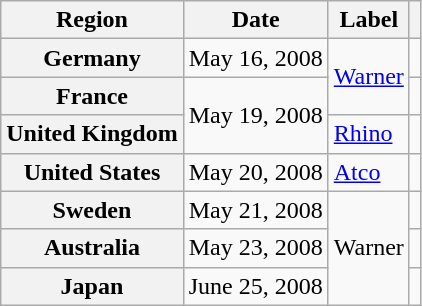<table class="wikitable plainrowheaders">
<tr>
<th scope="col">Region</th>
<th scope="col">Date</th>
<th scope="col">Label</th>
<th scope="col"></th>
</tr>
<tr>
<th scope="row">Germany</th>
<td>May 16, 2008</td>
<td rowspan="2"><a href='#'>Warner</a></td>
<td align="center"></td>
</tr>
<tr>
<th scope="row">France</th>
<td rowspan="2">May 19, 2008</td>
<td align="center"></td>
</tr>
<tr>
<th scope="row">United Kingdom</th>
<td><a href='#'>Rhino</a></td>
<td align="center"></td>
</tr>
<tr>
<th scope="row">United States</th>
<td>May 20, 2008</td>
<td><a href='#'>Atco</a></td>
<td align="center"></td>
</tr>
<tr>
<th scope="row">Sweden</th>
<td>May 21, 2008</td>
<td rowspan="3">Warner</td>
<td align="center"></td>
</tr>
<tr>
<th scope="row">Australia</th>
<td>May 23, 2008</td>
<td align="center"></td>
</tr>
<tr>
<th scope="row">Japan</th>
<td>June 25, 2008</td>
<td align="center"></td>
</tr>
</table>
